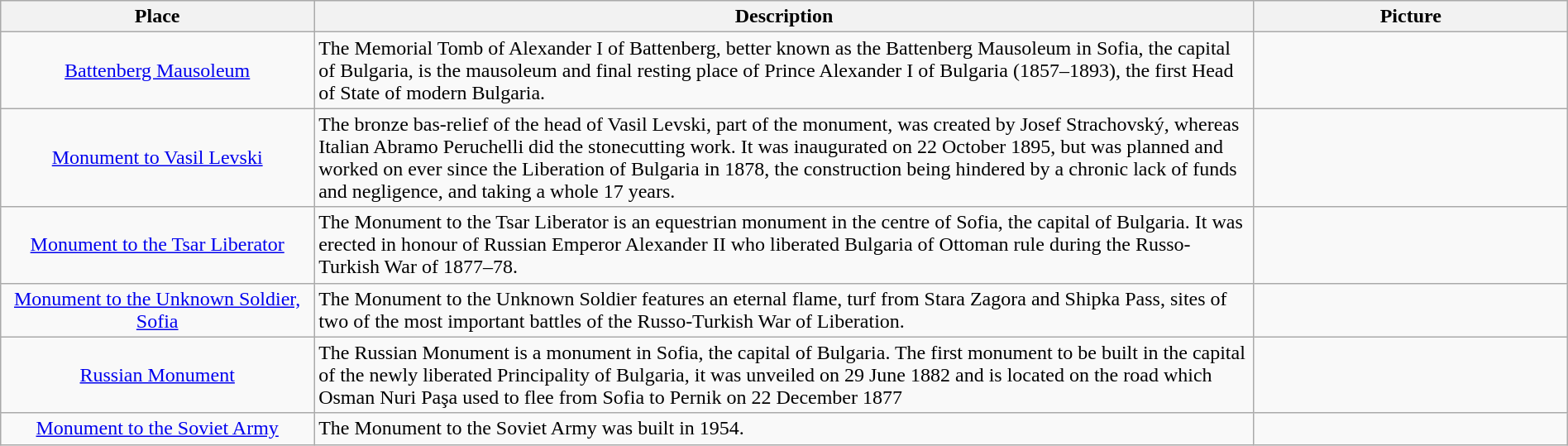<table style="width:100%;" class="wikitable" border="1">
<tr>
<th width=8%>Place</th>
<th width=24%>Description</th>
<th width=8%>Picture</th>
</tr>
<tr>
<td align="center"><a href='#'>Battenberg Mausoleum</a></td>
<td align="left">The Memorial Tomb of Alexander I of Battenberg, better known as the Battenberg Mausoleum in Sofia, the capital of Bulgaria, is the mausoleum and final resting place of Prince Alexander I of Bulgaria (1857–1893), the first Head of State of modern Bulgaria.</td>
<td align="center"></td>
</tr>
<tr>
<td align="center"><a href='#'>Monument to Vasil Levski</a></td>
<td align="left">The bronze bas-relief of the head of Vasil Levski, part of the monument, was created by Josef Strachovský, whereas Italian Abramo Peruchelli did the stonecutting work. It was inaugurated on 22 October 1895, but was planned and worked on ever since the Liberation of Bulgaria in 1878, the construction being hindered by a chronic lack of funds and negligence, and taking a whole 17 years.</td>
<td align="center"></td>
</tr>
<tr>
<td align="center"><a href='#'>Monument to the Tsar Liberator</a></td>
<td align="left">The Monument to the Tsar Liberator is an equestrian monument in the centre of Sofia, the capital of Bulgaria. It was erected in honour of Russian Emperor Alexander II who liberated Bulgaria of Ottoman rule during the Russo-Turkish War of 1877–78.</td>
<td align="center"></td>
</tr>
<tr>
<td align="center"><a href='#'>Monument to the Unknown Soldier, Sofia</a></td>
<td align="left">The Monument to the Unknown Soldier features an eternal flame, turf from Stara Zagora and Shipka Pass, sites of two of the most important battles of the Russo-Turkish War of Liberation.</td>
<td align="center"></td>
</tr>
<tr>
<td align="center"><a href='#'>Russian Monument</a></td>
<td align="left">The Russian Monument is a monument in Sofia, the capital of Bulgaria. The first monument to be built in the capital of the newly liberated Principality of Bulgaria, it was unveiled on 29 June 1882 and is located on the road which Osman Nuri Paşa used to flee from Sofia to Pernik on 22 December 1877</td>
<td align="center"></td>
</tr>
<tr>
<td align="center"><a href='#'>Monument to the Soviet Army</a></td>
<td align="left">The Monument to the Soviet Army was built in 1954.</td>
<td align="center"></td>
</tr>
</table>
